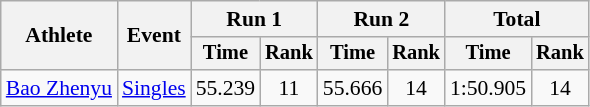<table class="wikitable" style="font-size:90%">
<tr>
<th rowspan="2">Athlete</th>
<th rowspan="2">Event</th>
<th colspan="2">Run 1</th>
<th colspan="2">Run 2</th>
<th colspan="2">Total</th>
</tr>
<tr style="font-size:95%">
<th>Time</th>
<th>Rank</th>
<th>Time</th>
<th>Rank</th>
<th>Time</th>
<th>Rank</th>
</tr>
<tr align=center>
<td align=left><a href='#'>Bao Zhenyu</a><br></td>
<td align=left><a href='#'>Singles</a></td>
<td>55.239</td>
<td>11</td>
<td>55.666</td>
<td>14</td>
<td>1:50.905</td>
<td>14</td>
</tr>
</table>
